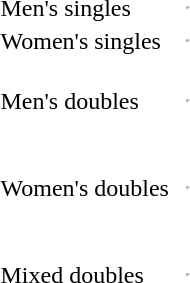<table>
<tr>
<td>Men's singles</td>
<td></td>
<td></td>
<td><hr></td>
</tr>
<tr>
<td>Women's singles</td>
<td></td>
<td></td>
<td><hr></td>
</tr>
<tr>
<td>Men's doubles</td>
<td><br></td>
<td><br></td>
<td><br><hr><br></td>
</tr>
<tr>
<td>Women's doubles</td>
<td><br></td>
<td><br></td>
<td><br><hr><br></td>
</tr>
<tr>
<td>Mixed doubles</td>
<td><br></td>
<td><br></td>
<td><br><hr><br></td>
</tr>
</table>
